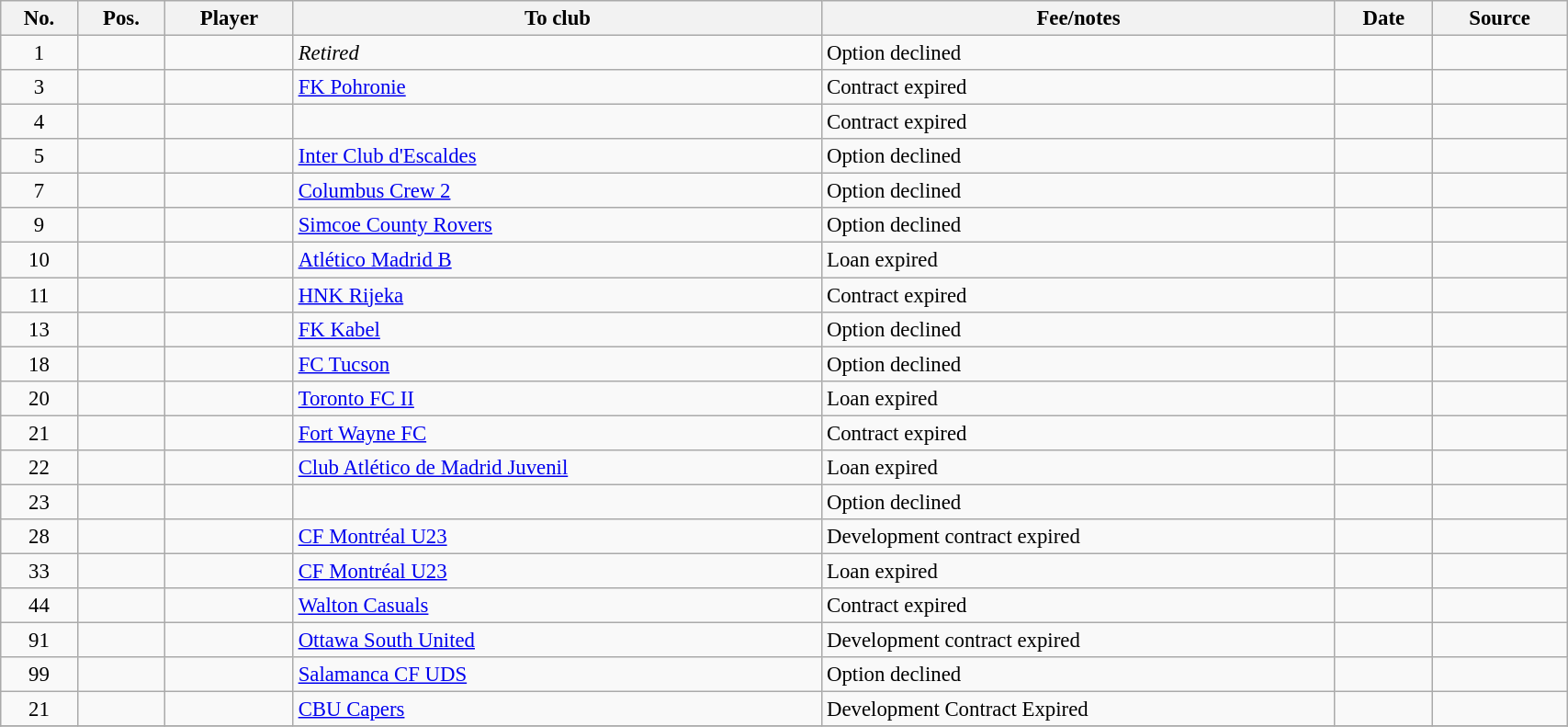<table class="wikitable sortable" style="width:90%; text-align:center; font-size:95%; text-align:left;">
<tr>
<th>No.</th>
<th>Pos.</th>
<th>Player</th>
<th>To club</th>
<th>Fee/notes</th>
<th>Date</th>
<th>Source</th>
</tr>
<tr>
<td align=center>1</td>
<td align=center></td>
<td></td>
<td><em>Retired</em></td>
<td>Option declined</td>
<td></td>
<td></td>
</tr>
<tr>
<td align=center>3</td>
<td align=center></td>
<td></td>
<td> <a href='#'>FK Pohronie</a></td>
<td>Contract expired</td>
<td></td>
<td></td>
</tr>
<tr>
<td align=center>4</td>
<td align=center></td>
<td></td>
<td></td>
<td>Contract expired</td>
<td></td>
<td></td>
</tr>
<tr>
<td align=center>5</td>
<td align=center></td>
<td></td>
<td> <a href='#'>Inter Club d'Escaldes</a></td>
<td>Option declined</td>
<td></td>
<td></td>
</tr>
<tr>
<td align=center>7</td>
<td align=center></td>
<td></td>
<td> <a href='#'>Columbus Crew 2</a></td>
<td>Option declined</td>
<td></td>
<td></td>
</tr>
<tr>
<td align=center>9</td>
<td align=center></td>
<td></td>
<td> <a href='#'>Simcoe County Rovers</a></td>
<td>Option declined</td>
<td></td>
<td></td>
</tr>
<tr>
<td align=center>10</td>
<td align=center></td>
<td></td>
<td> <a href='#'>Atlético Madrid B</a></td>
<td>Loan expired</td>
<td></td>
<td></td>
</tr>
<tr>
<td align=center>11</td>
<td align=center></td>
<td></td>
<td> <a href='#'>HNK Rijeka</a></td>
<td>Contract expired</td>
<td></td>
<td></td>
</tr>
<tr>
<td align=center>13</td>
<td align=center></td>
<td></td>
<td> <a href='#'>FK Kabel</a></td>
<td>Option declined</td>
<td></td>
<td></td>
</tr>
<tr>
<td align=center>18</td>
<td align=center></td>
<td></td>
<td> <a href='#'>FC Tucson</a></td>
<td>Option declined</td>
<td></td>
<td></td>
</tr>
<tr>
<td align=center>20</td>
<td align=center></td>
<td></td>
<td> <a href='#'>Toronto FC II</a></td>
<td>Loan expired</td>
<td></td>
<td></td>
</tr>
<tr>
<td align=center>21</td>
<td align=center></td>
<td></td>
<td> <a href='#'>Fort Wayne FC</a></td>
<td>Contract expired</td>
<td></td>
<td></td>
</tr>
<tr>
<td align=center>22</td>
<td align=center></td>
<td></td>
<td> <a href='#'>Club Atlético de Madrid Juvenil</a></td>
<td>Loan expired</td>
<td></td>
<td></td>
</tr>
<tr>
<td align=center>23</td>
<td align=center></td>
<td></td>
<td></td>
<td>Option declined</td>
<td></td>
<td></td>
</tr>
<tr>
<td align=center>28</td>
<td align=center></td>
<td></td>
<td> <a href='#'>CF Montréal U23</a></td>
<td>Development contract expired</td>
<td></td>
<td></td>
</tr>
<tr>
<td align=center>33</td>
<td align=center></td>
<td></td>
<td> <a href='#'>CF Montréal U23</a></td>
<td>Loan expired</td>
<td></td>
<td></td>
</tr>
<tr>
<td align=center>44</td>
<td align=center></td>
<td></td>
<td> <a href='#'>Walton Casuals</a></td>
<td>Contract expired</td>
<td></td>
<td></td>
</tr>
<tr>
<td align=center>91</td>
<td align=center></td>
<td></td>
<td> <a href='#'>Ottawa South United</a></td>
<td>Development contract expired</td>
<td></td>
<td></td>
</tr>
<tr>
<td align=center>99</td>
<td align=center></td>
<td></td>
<td> <a href='#'>Salamanca CF UDS</a></td>
<td>Option declined</td>
<td></td>
<td></td>
</tr>
<tr>
<td align=center>21</td>
<td align=center></td>
<td></td>
<td> <a href='#'>CBU Capers</a></td>
<td>Development Contract Expired</td>
<td></td>
<td></td>
</tr>
<tr>
</tr>
</table>
